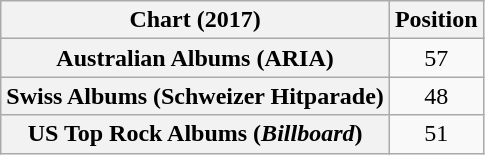<table class="wikitable sortable plainrowheaders" style="text-align:center">
<tr>
<th scope="col">Chart (2017)</th>
<th scope="col">Position</th>
</tr>
<tr>
<th scope="row">Australian Albums (ARIA)</th>
<td>57</td>
</tr>
<tr>
<th scope="row">Swiss Albums (Schweizer Hitparade)</th>
<td>48</td>
</tr>
<tr>
<th scope="row">US Top Rock Albums (<em>Billboard</em>)</th>
<td>51</td>
</tr>
</table>
